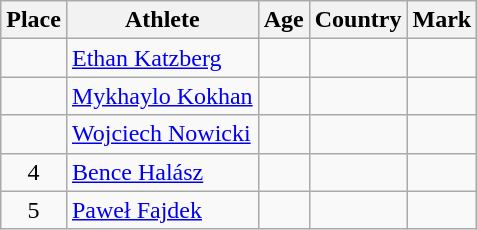<table class="wikitable mw-datatable sortable">
<tr>
<th>Place</th>
<th>Athlete</th>
<th>Age</th>
<th>Country</th>
<th>Mark</th>
</tr>
<tr>
<td align=center></td>
<td><a href='#'>Ethan Katzberg</a></td>
<td></td>
<td></td>
<td></td>
</tr>
<tr>
<td align=center></td>
<td><a href='#'>Mykhaylo Kokhan</a></td>
<td></td>
<td></td>
<td></td>
</tr>
<tr>
<td align=center></td>
<td><a href='#'>Wojciech Nowicki</a></td>
<td></td>
<td></td>
<td></td>
</tr>
<tr>
<td align=center>4</td>
<td><a href='#'>Bence Halász</a></td>
<td></td>
<td></td>
<td></td>
</tr>
<tr>
<td align=center>5</td>
<td><a href='#'>Paweł Fajdek</a></td>
<td></td>
<td></td>
<td></td>
</tr>
</table>
